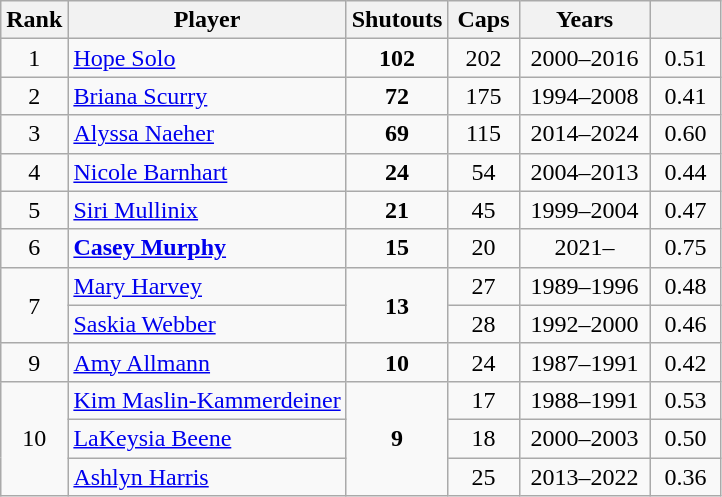<table class="wikitable sortable" style="text-align:center;">
<tr>
<th width=35>Rank</th>
<th>Player</th>
<th>Shutouts</th>
<th width=40>Caps</th>
<th width=80>Years</th>
<th width=40></th>
</tr>
<tr>
<td>1</td>
<td align=left><a href='#'>Hope Solo</a></td>
<td><strong>102</strong></td>
<td>202</td>
<td>2000–2016</td>
<td>0.51</td>
</tr>
<tr>
<td>2</td>
<td align=left><a href='#'>Briana Scurry</a></td>
<td><strong>72</strong></td>
<td>175</td>
<td>1994–2008</td>
<td>0.41</td>
</tr>
<tr>
<td>3</td>
<td align=left><a href='#'>Alyssa Naeher</a></td>
<td><strong>69</strong></td>
<td>115</td>
<td>2014–2024</td>
<td>0.60</td>
</tr>
<tr>
<td>4</td>
<td align=left><a href='#'>Nicole Barnhart</a></td>
<td><strong>24</strong></td>
<td>54</td>
<td>2004–2013</td>
<td>0.44</td>
</tr>
<tr>
<td>5</td>
<td align=left><a href='#'>Siri Mullinix</a></td>
<td><strong>21</strong></td>
<td>45</td>
<td>1999–2004</td>
<td>0.47</td>
</tr>
<tr>
<td>6</td>
<td align=left><strong><a href='#'>Casey Murphy</a></strong></td>
<td><strong>15</strong></td>
<td>20</td>
<td>2021–</td>
<td>0.75</td>
</tr>
<tr>
<td rowspan=2>7</td>
<td align=left><a href='#'>Mary Harvey</a></td>
<td rowspan=2><strong>13</strong></td>
<td>27</td>
<td>1989–1996</td>
<td>0.48</td>
</tr>
<tr>
<td align=left><a href='#'>Saskia Webber</a></td>
<td>28</td>
<td>1992–2000</td>
<td>0.46</td>
</tr>
<tr>
<td>9</td>
<td align=left><a href='#'>Amy Allmann</a></td>
<td><strong>10</strong></td>
<td>24</td>
<td>1987–1991</td>
<td>0.42</td>
</tr>
<tr>
<td rowspan=3>10</td>
<td align=left><a href='#'>Kim Maslin-Kammerdeiner</a></td>
<td rowspan=3><strong>9</strong></td>
<td>17</td>
<td>1988–1991</td>
<td>0.53</td>
</tr>
<tr>
<td align=left><a href='#'>LaKeysia Beene</a></td>
<td>18</td>
<td>2000–2003</td>
<td>0.50</td>
</tr>
<tr>
<td align=left><a href='#'>Ashlyn Harris</a></td>
<td>25</td>
<td>2013–2022</td>
<td>0.36</td>
</tr>
</table>
